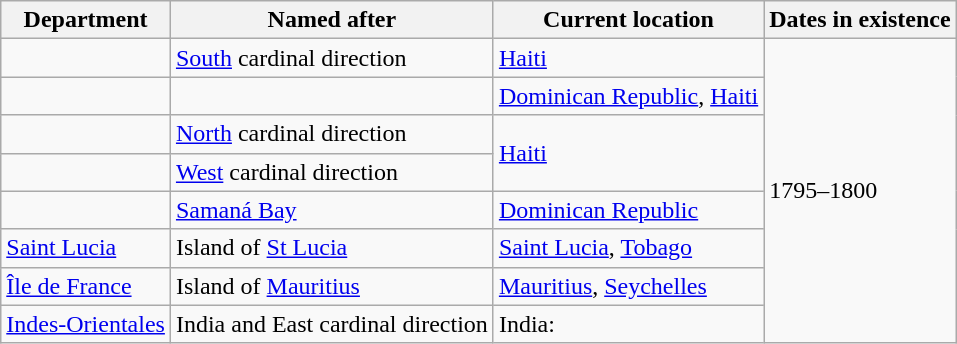<table class="wikitable">
<tr>
<th scope="col">Department</th>
<th scope="col">Named after</th>
<th scope="col">Current location</th>
<th scope="col">Dates in existence</th>
</tr>
<tr>
<td></td>
<td><a href='#'>South</a> cardinal direction</td>
<td><a href='#'>Haiti</a></td>
<td rowspan="8">1795–1800</td>
</tr>
<tr>
<td></td>
<td></td>
<td><a href='#'>Dominican Republic</a>, <a href='#'>Haiti</a></td>
</tr>
<tr>
<td></td>
<td><a href='#'>North</a> cardinal direction</td>
<td rowspan="2"><a href='#'>Haiti</a></td>
</tr>
<tr>
<td></td>
<td><a href='#'>West</a> cardinal direction</td>
</tr>
<tr>
<td></td>
<td><a href='#'>Samaná Bay</a></td>
<td><a href='#'>Dominican Republic</a></td>
</tr>
<tr>
<td><a href='#'>Saint Lucia</a></td>
<td>Island of <a href='#'>St Lucia</a></td>
<td><a href='#'>Saint Lucia</a>, <a href='#'>Tobago</a></td>
</tr>
<tr>
<td><a href='#'>Île de France</a></td>
<td>Island of <a href='#'>Mauritius</a></td>
<td><a href='#'>Mauritius</a>, <a href='#'>Seychelles</a></td>
</tr>
<tr>
<td><a href='#'>Indes-Orientales</a></td>
<td>India and East cardinal direction</td>
<td>India:<br></td>
</tr>
</table>
